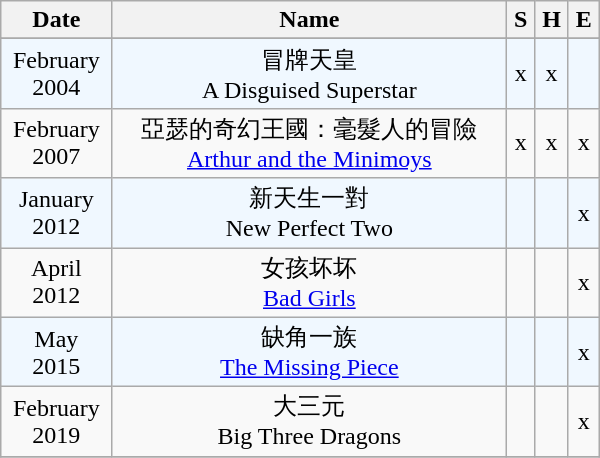<table class="wikitable" width="400px">
<tr>
<th align="left">Date</th>
<th align="left">Name</th>
<th align="left">S</th>
<th align="left">H</th>
<th align="left">E</th>
</tr>
<tr>
</tr>
<tr bgcolor="#F0F8FF">
<td align="center">February<br>2004</td>
<td align="center">冒牌天皇<br>A Disguised Superstar</td>
<td align="center">x</td>
<td align="center">x</td>
<td align="center"></td>
</tr>
<tr>
<td align="center">February<br>2007</td>
<td align="center">亞瑟的奇幻王國：毫髮人的冒險<br><a href='#'>Arthur and the Minimoys</a></td>
<td align="center">x</td>
<td align="center">x</td>
<td align="center">x</td>
</tr>
<tr bgcolor="#F0F8FF">
<td align="center">January<br>2012</td>
<td align="center">新天生一對<br>New Perfect Two</td>
<td align="center"></td>
<td align="center"></td>
<td align="center">x</td>
</tr>
<tr>
<td align="center">April<br>2012</td>
<td align="center">女孩坏坏<br><a href='#'>Bad Girls</a></td>
<td align="center"></td>
<td align="center"></td>
<td align="center">x</td>
</tr>
<tr bgcolor="#F0F8FF">
<td align="center">May<br>2015</td>
<td align="center">缺角一族<br><a href='#'>The Missing Piece</a></td>
<td align="center"></td>
<td align="center"></td>
<td align="center">x</td>
</tr>
<tr>
<td align="center">February<br>2019</td>
<td align="center">大三元<br>Big Three Dragons</td>
<td align="center"></td>
<td align="center"></td>
<td align="center">x</td>
</tr>
<tr>
</tr>
</table>
